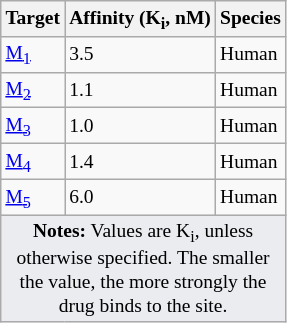<table class="wikitable floatright" style="font-size:small;">
<tr>
<th>Target</th>
<th>Affinity (K<sub>i</sub>, nM)</th>
<th>Species</th>
</tr>
<tr>
<td><a href='#'>M<sub>1</sub></a></td>
<td>3.5</td>
<td>Human</td>
</tr>
<tr>
<td><a href='#'>M<sub>2</sub></a></td>
<td>1.1</td>
<td>Human</td>
</tr>
<tr>
<td><a href='#'>M<sub>3</sub></a></td>
<td>1.0</td>
<td>Human</td>
</tr>
<tr>
<td><a href='#'>M<sub>4</sub></a></td>
<td>1.4</td>
<td>Human</td>
</tr>
<tr>
<td><a href='#'>M<sub>5</sub></a></td>
<td>6.0</td>
<td>Human</td>
</tr>
<tr class="sortbottom">
<td colspan="3" style="width: 1px; background-color:#eaecf0; text-align: center;"><strong>Notes:</strong> Values are K<sub>i</sub>, unless otherwise specified. The smaller the value, the more strongly the drug binds to the site.</td>
</tr>
</table>
